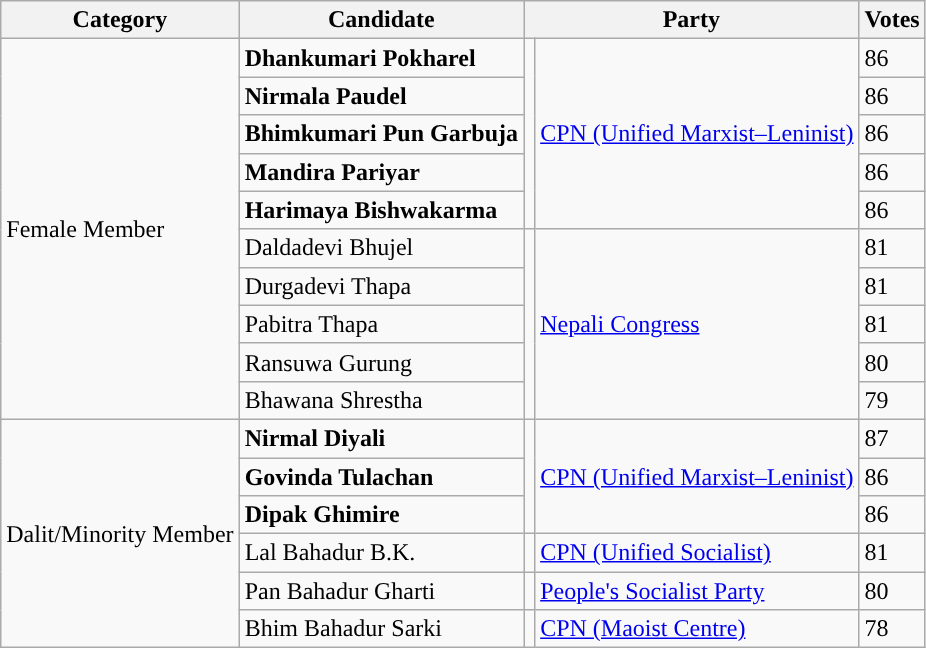<table class="wikitable">
<tr>
<th>Category</th>
<th>Candidate</th>
<th colspan="2">Party</th>
<th>Votes</th>
</tr>
<tr>
<td rowspan="10">Female Member</td>
<td><strong>Dhankumari Pokharel</strong></td>
<td rowspan="5" style="background-color:"><br></td>
<td rowspan="5"><a href='#'>CPN (Unified Marxist–Leninist)</a></td>
<td>86</td>
</tr>
<tr>
<td><strong>Nirmala Paudel</strong></td>
<td>86</td>
</tr>
<tr>
<td><strong>Bhimkumari Pun Garbuja</strong></td>
<td>86</td>
</tr>
<tr>
<td><strong>Mandira Pariyar</strong></td>
<td>86</td>
</tr>
<tr>
<td><strong>Harimaya Bishwakarma</strong></td>
<td>86</td>
</tr>
<tr>
<td>Daldadevi Bhujel</td>
<td rowspan="5" style="background-color:"><br></td>
<td rowspan="5"><a href='#'>Nepali Congress</a></td>
<td>81</td>
</tr>
<tr>
<td>Durgadevi Thapa</td>
<td>81</td>
</tr>
<tr>
<td>Pabitra Thapa</td>
<td>81</td>
</tr>
<tr>
<td>Ransuwa Gurung</td>
<td>80</td>
</tr>
<tr>
<td>Bhawana Shrestha</td>
<td>79</td>
</tr>
<tr>
<td rowspan="6">Dalit/Minority Member</td>
<td><strong>Nirmal Diyali</strong></td>
<td rowspan="3" style="background-color:"><br></td>
<td rowspan="3"><a href='#'>CPN (Unified Marxist–Leninist)</a></td>
<td>87</td>
</tr>
<tr>
<td><strong>Govinda Tulachan</strong></td>
<td>86</td>
</tr>
<tr>
<td><strong>Dipak Ghimire</strong></td>
<td>86</td>
</tr>
<tr>
<td>Lal Bahadur B.K.</td>
<td style="background-color:"><br></td>
<td><a href='#'>CPN (Unified Socialist)</a></td>
<td>81</td>
</tr>
<tr>
<td>Pan Bahadur Gharti</td>
<td style="background-color:"><br></td>
<td><a href='#'>People's Socialist Party</a></td>
<td>80</td>
</tr>
<tr>
<td>Bhim Bahadur Sarki</td>
<td style="background-color:"><br></td>
<td><a href='#'>CPN (Maoist Centre)</a></td>
<td>78</td>
</tr>
</table>
